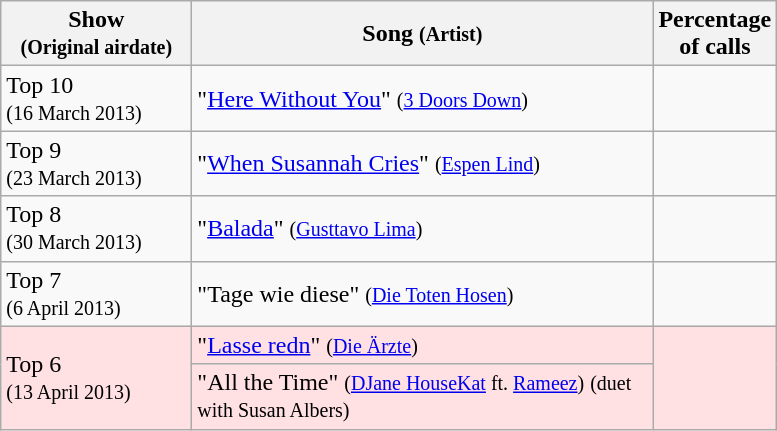<table class="wikitable">
<tr>
<th style="width:120px;">Show<br><small>(Original airdate)</small></th>
<th style="width:300px;">Song <small>(Artist)</small></th>
<th style="width:28px;">Percentage of calls</th>
</tr>
<tr>
<td align="left">Top 10<br><small>(16 March 2013)</small></td>
<td align="left">"<a href='#'>Here Without You</a>" <small>(<a href='#'>3 Doors Down</a>)</small></td>
<td style="text-align:center;"></td>
</tr>
<tr>
<td align="left">Top 9<br><small>(23 March 2013)</small></td>
<td align="left">"<a href='#'>When Susannah Cries</a>" <small>(<a href='#'>Espen Lind</a>)</small></td>
<td style="text-align:center;"></td>
</tr>
<tr>
<td align="left">Top 8<br><small>(30 March 2013)</small></td>
<td align="left">"<a href='#'>Balada</a>" <small>(<a href='#'>Gusttavo Lima</a>)</small></td>
<td style="text-align:center;"></td>
</tr>
<tr>
<td align="left">Top 7<br><small>(6 April 2013)</small></td>
<td align="left">"Tage wie diese" <small>(<a href='#'>Die Toten Hosen</a>)</small></td>
<td style="text-align:center;"></td>
</tr>
<tr bgcolor="#FFE1E4">
<td align="left" rowspan=2>Top 6<br><small>(13 April 2013)</small></td>
<td align="left">"<a href='#'>Lasse redn</a>" <small>(<a href='#'>Die Ärzte</a>)</small></td>
<td style="text-align:center;" rowspan=2></td>
</tr>
<tr bgcolor="#FFE1E4">
<td align="left">"All the Time" <small>(<a href='#'>DJane HouseKat</a> ft. <a href='#'>Rameez</a>)</small> <small>(duet with Susan Albers)</small></td>
</tr>
</table>
